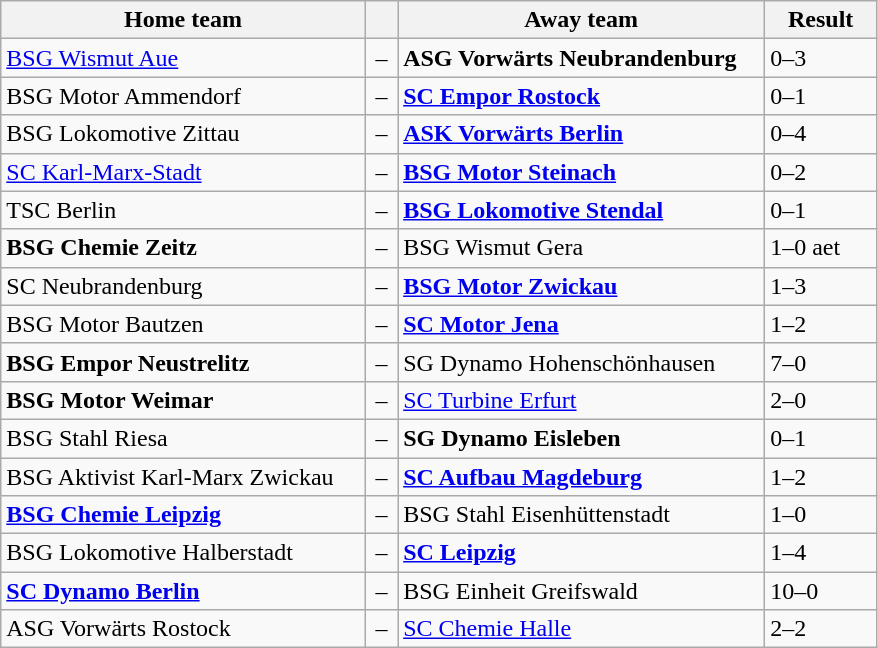<table class="wikitable" style="width:585px;" border="1">
<tr>
<th style="width:250px;" align="left">Home team</th>
<th style="width:15px;"></th>
<th style="width:250px;" align="left">Away team</th>
<th style="width:70px;" align="center;">Result</th>
</tr>
<tr>
<td><a href='#'>BSG Wismut Aue</a></td>
<td align="center">–</td>
<td><strong>ASG Vorwärts Neubrandenburg</strong></td>
<td>0–3</td>
</tr>
<tr>
<td>BSG Motor Ammendorf</td>
<td align="center">–</td>
<td><strong><a href='#'>SC Empor Rostock</a></strong></td>
<td>0–1</td>
</tr>
<tr>
<td>BSG Lokomotive Zittau</td>
<td align="center">–</td>
<td><strong><a href='#'>ASK Vorwärts Berlin</a></strong></td>
<td>0–4</td>
</tr>
<tr>
<td><a href='#'>SC Karl-Marx-Stadt</a></td>
<td align="center">–</td>
<td><strong><a href='#'>BSG Motor Steinach</a></strong></td>
<td>0–2</td>
</tr>
<tr>
<td>TSC Berlin</td>
<td align="center">–</td>
<td><strong><a href='#'>BSG Lokomotive Stendal</a></strong></td>
<td>0–1</td>
</tr>
<tr>
<td><strong>BSG Chemie Zeitz</strong></td>
<td align="center">–</td>
<td>BSG Wismut Gera</td>
<td>1–0 aet</td>
</tr>
<tr>
<td>SC Neubrandenburg</td>
<td align="center">–</td>
<td><strong><a href='#'>BSG Motor Zwickau</a></strong></td>
<td>1–3</td>
</tr>
<tr>
<td>BSG Motor Bautzen</td>
<td align="center">–</td>
<td><strong><a href='#'>SC Motor Jena</a></strong></td>
<td>1–2</td>
</tr>
<tr>
<td><strong>BSG Empor Neustrelitz</strong></td>
<td align="center">–</td>
<td>SG Dynamo Hohenschönhausen</td>
<td>7–0</td>
</tr>
<tr>
<td><strong>BSG Motor Weimar</strong></td>
<td align="center">–</td>
<td><a href='#'>SC Turbine Erfurt</a></td>
<td>2–0</td>
</tr>
<tr>
<td>BSG Stahl Riesa</td>
<td align="center">–</td>
<td><strong>SG Dynamo Eisleben</strong></td>
<td>0–1</td>
</tr>
<tr>
<td>BSG Aktivist Karl-Marx Zwickau</td>
<td align="center">–</td>
<td><strong><a href='#'>SC Aufbau Magdeburg</a></strong></td>
<td>1–2</td>
</tr>
<tr>
<td><strong><a href='#'>BSG Chemie Leipzig</a></strong></td>
<td align="center">–</td>
<td>BSG Stahl Eisenhüttenstadt</td>
<td>1–0</td>
</tr>
<tr>
<td>BSG Lokomotive Halberstadt</td>
<td align="center">–</td>
<td><strong><a href='#'>SC Leipzig</a></strong></td>
<td>1–4</td>
</tr>
<tr>
<td><strong><a href='#'>SC Dynamo Berlin</a></strong></td>
<td align="center">–</td>
<td>BSG Einheit Greifswald</td>
<td>10–0</td>
</tr>
<tr>
<td>ASG Vorwärts Rostock</td>
<td align="center">–</td>
<td><a href='#'>SC Chemie Halle</a></td>
<td>2–2</td>
</tr>
</table>
